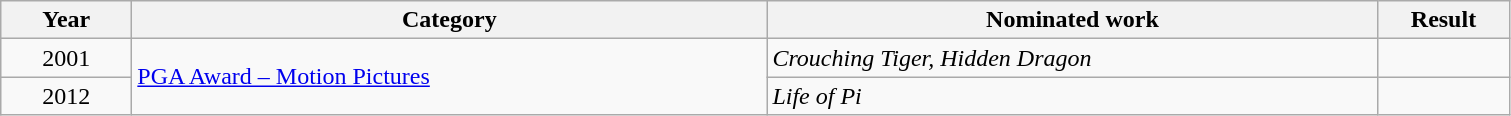<table class=wikitable>
<tr>
<th scope="col" style="width:5em;">Year</th>
<th scope="col" style="width:26em;">Category</th>
<th scope="col" style="width:25em;">Nominated work</th>
<th scope="col" style="width:5em;">Result</th>
</tr>
<tr>
<td style="text-align:center;">2001</td>
<td rowspan=2><a href='#'>PGA Award – Motion Pictures</a></td>
<td><em>Crouching Tiger, Hidden Dragon</em></td>
<td></td>
</tr>
<tr>
<td style="text-align:center;">2012</td>
<td><em>Life of Pi</em></td>
<td></td>
</tr>
</table>
